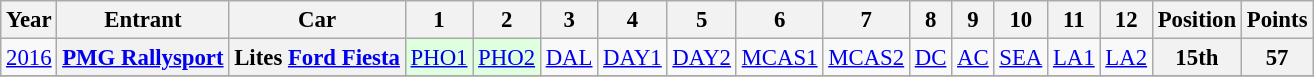<table class="wikitable" border="1" style="text-align:center; font-size:95%;">
<tr valign="top">
<th>Year</th>
<th>Entrant</th>
<th>Car</th>
<th>1</th>
<th>2</th>
<th>3</th>
<th>4</th>
<th>5</th>
<th>6</th>
<th>7</th>
<th>8</th>
<th>9</th>
<th>10</th>
<th>11</th>
<th>12</th>
<th>Position</th>
<th>Points</th>
</tr>
<tr>
<td><a href='#'>2016</a></td>
<th><a href='#'>PMG Rallysport</a></th>
<th>Lites <a href='#'>Ford Fiesta</a></th>
<td style="background:#DFFFDF;"><a href='#'>PHO1</a><br></td>
<td style="background:#DFFFDF;"><a href='#'>PHO2</a><br></td>
<td><a href='#'>DAL</a><br></td>
<td><a href='#'>DAY1</a><br></td>
<td><a href='#'>DAY2</a><br></td>
<td><a href='#'>MCAS1</a><br></td>
<td><a href='#'>MCAS2</a><br></td>
<td><a href='#'>DC</a><br></td>
<td><a href='#'>AC</a><br></td>
<td><a href='#'>SEA</a><br></td>
<td><a href='#'>LA1</a><br></td>
<td><a href='#'>LA2</a><br></td>
<th>15th</th>
<th>57</th>
</tr>
<tr>
</tr>
</table>
